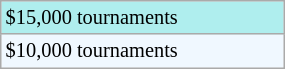<table class="wikitable"  style="font-size:85%; width:15%;">
<tr style="background:#afeeee;">
<td>$15,000 tournaments</td>
</tr>
<tr style="background:#f0f8ff;">
<td>$10,000 tournaments</td>
</tr>
</table>
